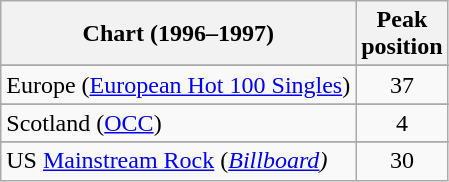<table class="wikitable sortable">
<tr>
<th>Chart (1996–1997)</th>
<th>Peak<br>position</th>
</tr>
<tr>
</tr>
<tr>
<td>Europe (<a href='#'>European Hot 100 Singles</a>)</td>
<td align="center">37</td>
</tr>
<tr>
</tr>
<tr>
</tr>
<tr>
<td>Scotland (<a href='#'>OCC</a>)</td>
<td align="center">4</td>
</tr>
<tr>
</tr>
<tr>
<td>US <a href='#'>Mainstream Rock</a> (<em><a href='#'>Billboard</a>)</em></td>
<td align="center">30</td>
</tr>
</table>
